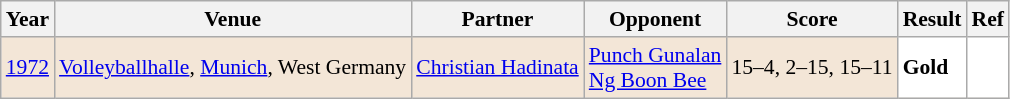<table class="sortable wikitable" style="font-size: 90%;">
<tr>
<th>Year</th>
<th>Venue</th>
<th>Partner</th>
<th>Opponent</th>
<th>Score</th>
<th>Result</th>
<th>Ref</th>
</tr>
<tr style="background:#F3E6D7">
<td align="center"><a href='#'>1972</a></td>
<td align="left"><a href='#'>Volleyballhalle</a>, <a href='#'>Munich</a>, West Germany</td>
<td align="left"> <a href='#'>Christian Hadinata</a></td>
<td align="left"> <a href='#'>Punch Gunalan</a><br> <a href='#'>Ng Boon Bee</a></td>
<td align="left">15–4, 2–15, 15–11</td>
<td style="text-align:left; background:white"> <strong>Gold</strong></td>
<td style="text-align:center; background:white"></td>
</tr>
</table>
